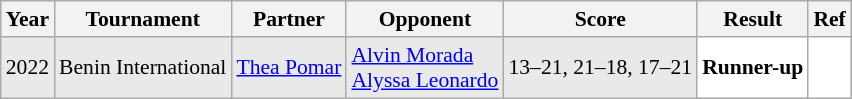<table class="sortable wikitable" style="font-size: 90%;">
<tr>
<th>Year</th>
<th>Tournament</th>
<th>Partner</th>
<th>Opponent</th>
<th>Score</th>
<th>Result</th>
<th>Ref</th>
</tr>
<tr style="background:#E9E9E9">
<td align="center">2022</td>
<td align="left">Benin International</td>
<td align="left"> <a href='#'>Thea Pomar</a></td>
<td align="left"> <a href='#'>Alvin Morada</a><br> <a href='#'>Alyssa Leonardo</a></td>
<td align="left">13–21, 21–18, 17–21</td>
<td style="text-align:left; background:white"> <strong>Runner-up</strong></td>
<td style="text-align:center; background:white"></td>
</tr>
</table>
